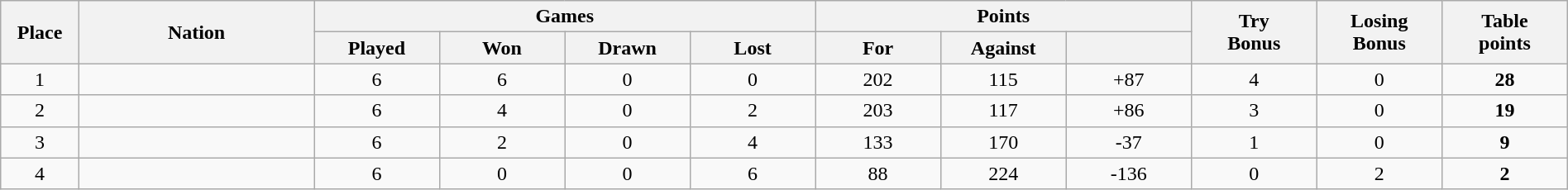<table class="wikitable" style="text-align:center; width:100%;">
<tr>
<th rowspan="2" style="width:5%;">Place</th>
<th rowspan="2" style="width:15%;">Nation</th>
<th colspan="4" style="width:32%;">Games</th>
<th colspan="3" style="width:18%;">Points</th>
<th rowspan="2" style="width:8%;">Try<br>Bonus</th>
<th rowspan="2" style="width:8%;">Losing<br>Bonus</th>
<th rowspan="2" style="width:10%;">Table<br>points</th>
</tr>
<tr>
<th style="width:8%;">Played</th>
<th style="width:8%;">Won</th>
<th style="width:8%;">Drawn</th>
<th style="width:8%;">Lost</th>
<th style="width:8%;">For</th>
<th style="width:8%;">Against</th>
<th style="width:8%;"></th>
</tr>
<tr>
<td>1</td>
<td align=left></td>
<td>6</td>
<td>6</td>
<td>0</td>
<td>0</td>
<td>202</td>
<td>115</td>
<td>+87</td>
<td>4</td>
<td>0</td>
<td><strong>28</strong></td>
</tr>
<tr>
<td>2</td>
<td align=left></td>
<td>6</td>
<td>4</td>
<td>0</td>
<td>2</td>
<td>203</td>
<td>117</td>
<td>+86</td>
<td>3</td>
<td>0</td>
<td><strong>19</strong></td>
</tr>
<tr>
<td>3</td>
<td align=left></td>
<td>6</td>
<td>2</td>
<td>0</td>
<td>4</td>
<td>133</td>
<td>170</td>
<td>-37</td>
<td>1</td>
<td>0</td>
<td><strong>9</strong></td>
</tr>
<tr>
<td>4</td>
<td align=left></td>
<td>6</td>
<td>0</td>
<td>0</td>
<td>6</td>
<td>88</td>
<td>224</td>
<td>-136</td>
<td>0</td>
<td>2</td>
<td><strong>2</strong></td>
</tr>
</table>
